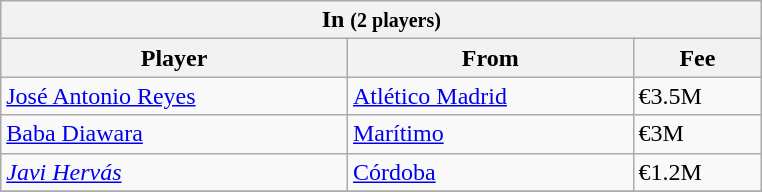<table class="wikitable collapsible collapsed">
<tr>
<th colspan="3" width="500"> <strong>In</strong> <small>(2 players)</small></th>
</tr>
<tr>
<th>Player</th>
<th>From</th>
<th>Fee</th>
</tr>
<tr>
<td> <a href='#'>José Antonio Reyes</a></td>
<td> <a href='#'>Atlético Madrid</a></td>
<td>€3.5M</td>
</tr>
<tr>
<td> <a href='#'>Baba Diawara</a></td>
<td> <a href='#'>Marítimo</a></td>
<td>€3M</td>
</tr>
<tr>
<td> <em><a href='#'>Javi Hervás</a></em></td>
<td> <a href='#'>Córdoba</a></td>
<td>€1.2M</td>
</tr>
<tr>
</tr>
</table>
